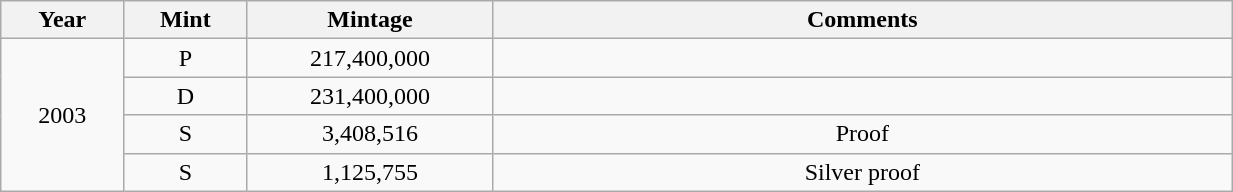<table class="wikitable sortable" style="min-width:65%; text-align:center;">
<tr>
<th width="10%">Year</th>
<th width="10%">Mint</th>
<th width="20%">Mintage</th>
<th width="60%">Comments</th>
</tr>
<tr>
<td rowspan="4">2003</td>
<td>P</td>
<td>217,400,000</td>
<td></td>
</tr>
<tr>
<td>D</td>
<td>231,400,000</td>
<td></td>
</tr>
<tr>
<td>S</td>
<td>3,408,516</td>
<td>Proof</td>
</tr>
<tr>
<td>S</td>
<td>1,125,755</td>
<td>Silver proof</td>
</tr>
</table>
